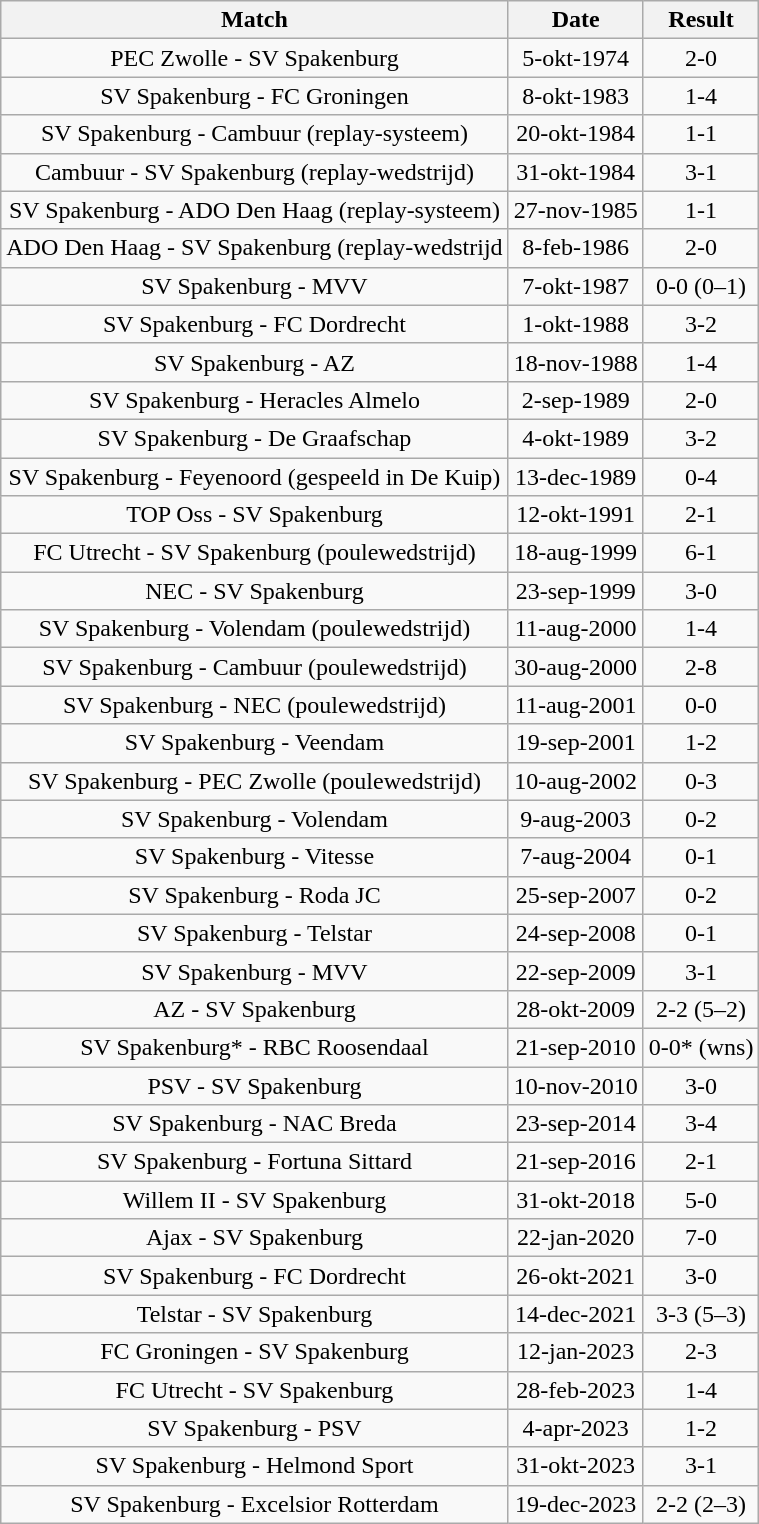<table class="wikitable" style="text-align: center">
<tr>
<th>Match</th>
<th>Date</th>
<th>Result</th>
</tr>
<tr>
<td>PEC Zwolle - SV Spakenburg</td>
<td>5-okt-1974</td>
<td>2-0</td>
</tr>
<tr>
<td>SV Spakenburg - FC Groningen</td>
<td>8-okt-1983</td>
<td>1-4</td>
</tr>
<tr>
<td>SV Spakenburg - Cambuur (replay-systeem)</td>
<td>20-okt-1984</td>
<td>1-1</td>
</tr>
<tr>
<td>Cambuur - SV Spakenburg (replay-wedstrijd)</td>
<td>31-okt-1984</td>
<td>3-1</td>
</tr>
<tr>
<td>SV Spakenburg - ADO Den Haag (replay-systeem)</td>
<td>27-nov-1985</td>
<td>1-1</td>
</tr>
<tr>
<td>ADO Den Haag - SV Spakenburg (replay-wedstrijd</td>
<td>8-feb-1986</td>
<td>2-0</td>
</tr>
<tr>
<td>SV Spakenburg - MVV</td>
<td>7-okt-1987</td>
<td>0-0 (0–1)</td>
</tr>
<tr>
<td>SV Spakenburg - FC Dordrecht</td>
<td>1-okt-1988</td>
<td>3-2</td>
</tr>
<tr>
<td>SV Spakenburg - AZ</td>
<td>18-nov-1988</td>
<td>1-4</td>
</tr>
<tr>
<td>SV Spakenburg - Heracles Almelo</td>
<td>2-sep-1989</td>
<td>2-0</td>
</tr>
<tr>
<td>SV Spakenburg - De Graafschap</td>
<td>4-okt-1989</td>
<td>3-2</td>
</tr>
<tr>
<td>SV Spakenburg - Feyenoord (gespeeld in De Kuip)</td>
<td>13-dec-1989</td>
<td>0-4</td>
</tr>
<tr>
<td>TOP Oss - SV Spakenburg</td>
<td>12-okt-1991</td>
<td>2-1</td>
</tr>
<tr>
<td>FC Utrecht - SV Spakenburg (poulewedstrijd)</td>
<td>18-aug-1999</td>
<td>6-1</td>
</tr>
<tr>
<td>NEC - SV Spakenburg</td>
<td>23-sep-1999</td>
<td>3-0</td>
</tr>
<tr>
<td>SV Spakenburg - Volendam (poulewedstrijd)</td>
<td>11-aug-2000</td>
<td>1-4</td>
</tr>
<tr>
<td>SV Spakenburg - Cambuur (poulewedstrijd)</td>
<td>30-aug-2000</td>
<td>2-8</td>
</tr>
<tr>
<td>SV Spakenburg - NEC (poulewedstrijd)</td>
<td>11-aug-2001</td>
<td>0-0</td>
</tr>
<tr>
<td>SV Spakenburg - Veendam</td>
<td>19-sep-2001</td>
<td>1-2</td>
</tr>
<tr>
<td>SV Spakenburg - PEC Zwolle (poulewedstrijd)</td>
<td>10-aug-2002</td>
<td>0-3</td>
</tr>
<tr>
<td>SV Spakenburg - Volendam</td>
<td>9-aug-2003</td>
<td>0-2</td>
</tr>
<tr>
<td>SV Spakenburg - Vitesse</td>
<td>7-aug-2004</td>
<td>0-1</td>
</tr>
<tr>
<td>SV Spakenburg - Roda JC</td>
<td>25-sep-2007</td>
<td>0-2</td>
</tr>
<tr>
<td>SV Spakenburg - Telstar</td>
<td>24-sep-2008</td>
<td>0-1</td>
</tr>
<tr>
<td>SV Spakenburg - MVV</td>
<td>22-sep-2009</td>
<td>3-1</td>
</tr>
<tr>
<td>AZ - SV Spakenburg</td>
<td>28-okt-2009</td>
<td>2-2 (5–2)</td>
</tr>
<tr>
<td>SV Spakenburg* - RBC Roosendaal</td>
<td>21-sep-2010</td>
<td>0-0* (wns)</td>
</tr>
<tr>
<td>PSV - SV Spakenburg</td>
<td>10-nov-2010</td>
<td>3-0</td>
</tr>
<tr>
<td>SV Spakenburg - NAC Breda</td>
<td>23-sep-2014</td>
<td>3-4</td>
</tr>
<tr>
<td>SV Spakenburg - Fortuna Sittard</td>
<td>21-sep-2016</td>
<td>2-1</td>
</tr>
<tr>
<td>Willem II - SV Spakenburg</td>
<td>31-okt-2018</td>
<td>5-0</td>
</tr>
<tr>
<td>Ajax - SV Spakenburg</td>
<td>22-jan-2020</td>
<td>7-0</td>
</tr>
<tr>
<td>SV Spakenburg - FC Dordrecht</td>
<td>26-okt-2021</td>
<td>3-0</td>
</tr>
<tr>
<td>Telstar - SV Spakenburg</td>
<td>14-dec-2021</td>
<td>3-3 (5–3)</td>
</tr>
<tr>
<td>FC Groningen - SV Spakenburg</td>
<td>12-jan-2023</td>
<td>2-3</td>
</tr>
<tr>
<td>FC Utrecht - SV Spakenburg</td>
<td>28-feb-2023</td>
<td>1-4</td>
</tr>
<tr>
<td>SV Spakenburg - PSV</td>
<td>4-apr-2023</td>
<td>1-2</td>
</tr>
<tr>
<td>SV Spakenburg - Helmond Sport</td>
<td>31-okt-2023</td>
<td>3-1</td>
</tr>
<tr>
<td>SV Spakenburg - Excelsior Rotterdam</td>
<td>19-dec-2023</td>
<td>2-2 (2–3)</td>
</tr>
</table>
